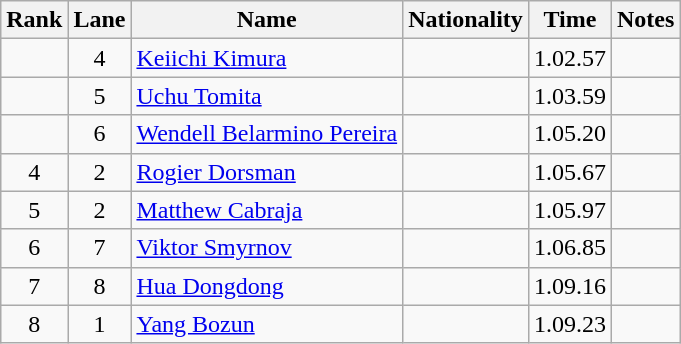<table class="wikitable sortable" style="text-align:center">
<tr>
<th>Rank</th>
<th>Lane</th>
<th>Name</th>
<th>Nationality</th>
<th>Time</th>
<th>Notes</th>
</tr>
<tr>
<td></td>
<td>4</td>
<td align=left><a href='#'>Keiichi Kimura</a></td>
<td align=left></td>
<td>1.02.57</td>
<td></td>
</tr>
<tr>
<td></td>
<td>5</td>
<td align=left><a href='#'>Uchu Tomita</a></td>
<td align=left></td>
<td>1.03.59</td>
<td></td>
</tr>
<tr>
<td></td>
<td>6</td>
<td align=left><a href='#'>Wendell Belarmino Pereira</a></td>
<td align=left></td>
<td>1.05.20</td>
<td></td>
</tr>
<tr>
<td>4</td>
<td>2</td>
<td align=left><a href='#'>Rogier Dorsman</a></td>
<td align=left></td>
<td>1.05.67</td>
<td></td>
</tr>
<tr>
<td>5</td>
<td>2</td>
<td align=left><a href='#'>Matthew Cabraja</a></td>
<td align=left></td>
<td>1.05.97</td>
<td></td>
</tr>
<tr>
<td>6</td>
<td>7</td>
<td align=left><a href='#'>Viktor Smyrnov</a></td>
<td align=left></td>
<td>1.06.85</td>
<td></td>
</tr>
<tr>
<td>7</td>
<td>8</td>
<td align=left><a href='#'>Hua Dongdong</a></td>
<td align=left></td>
<td>1.09.16</td>
<td></td>
</tr>
<tr>
<td>8</td>
<td>1</td>
<td align=left><a href='#'>Yang Bozun</a></td>
<td align=left></td>
<td>1.09.23</td>
<td></td>
</tr>
</table>
